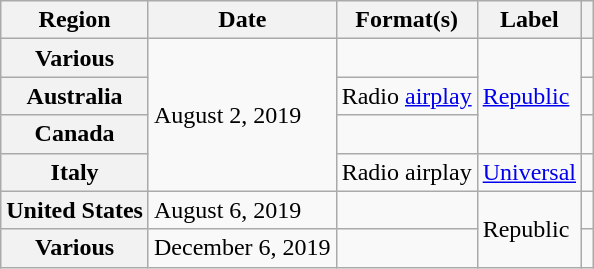<table class="wikitable plainrowheaders">
<tr>
<th scope="col">Region</th>
<th scope="col">Date</th>
<th scope="col">Format(s)</th>
<th scope="col">Label</th>
<th scope="col"></th>
</tr>
<tr>
<th scope="row">Various</th>
<td rowspan="4">August 2, 2019</td>
<td></td>
<td rowspan="3"><a href='#'>Republic</a></td>
<td align="center"></td>
</tr>
<tr>
<th scope="row">Australia</th>
<td>Radio <a href='#'>airplay</a></td>
<td align="center"></td>
</tr>
<tr>
<th scope="row">Canada</th>
<td></td>
<td align="center"></td>
</tr>
<tr>
<th scope="row">Italy</th>
<td>Radio airplay</td>
<td><a href='#'>Universal</a></td>
<td align="center"></td>
</tr>
<tr>
<th scope="row">United States</th>
<td>August 6, 2019</td>
<td></td>
<td rowspan="2">Republic</td>
<td align="center"></td>
</tr>
<tr>
<th scope="row">Various</th>
<td>December 6, 2019</td>
<td></td>
<td align="center"></td>
</tr>
</table>
